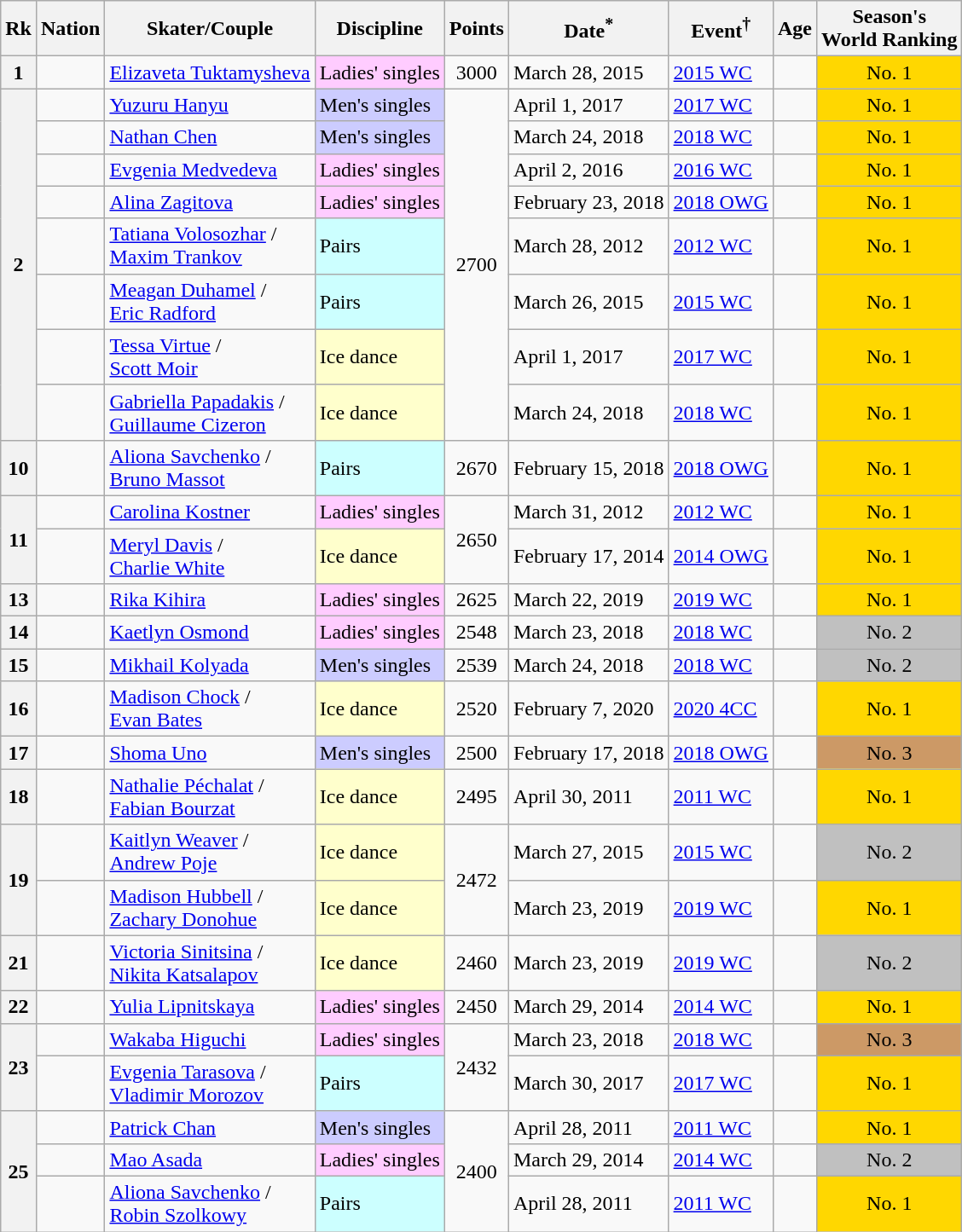<table class="wikitable sortable">
<tr>
<th>Rk</th>
<th>Nation</th>
<th>Skater/Couple</th>
<th>Discipline</th>
<th>Points</th>
<th>Date<sup>*</sup></th>
<th>Event<sup>†</sup></th>
<th>Age</th>
<th>Season's<br>World 
Ranking</th>
</tr>
<tr>
<th>1</th>
<td></td>
<td><a href='#'>Elizaveta Tuktamysheva</a></td>
<td style="background-color: #fcf;">Ladies' singles</td>
<td style="text-align: center;">3000</td>
<td>March 28, 2015</td>
<td><a href='#'>2015 WC</a></td>
<td></td>
<td style="background-color: gold; text-align: center;">No. 1</td>
</tr>
<tr>
<th rowspan="8">2</th>
<td></td>
<td><a href='#'>Yuzuru Hanyu</a></td>
<td style="background-color: #ccf;">Men's singles</td>
<td rowspan="8" style="text-align: center;">2700</td>
<td>April 1, 2017</td>
<td><a href='#'>2017 WC</a></td>
<td></td>
<td style="background-color: gold; text-align: center;">No. 1</td>
</tr>
<tr>
<td></td>
<td><a href='#'>Nathan Chen</a></td>
<td style="background-color: #ccf;">Men's singles</td>
<td>March 24, 2018</td>
<td><a href='#'>2018 WC</a></td>
<td></td>
<td style="background-color: gold; text-align: center;">No. 1</td>
</tr>
<tr>
<td></td>
<td><a href='#'>Evgenia Medvedeva</a></td>
<td style="background-color: #fcf;">Ladies' singles</td>
<td>April 2, 2016</td>
<td><a href='#'>2016 WC</a></td>
<td></td>
<td style="background-color: gold; text-align: center;">No. 1</td>
</tr>
<tr>
<td></td>
<td><a href='#'>Alina Zagitova</a></td>
<td style="background-color: #fcf;">Ladies' singles</td>
<td>February 23, 2018</td>
<td><a href='#'>2018 OWG</a></td>
<td></td>
<td style="background-color: gold; text-align: center;">No. 1</td>
</tr>
<tr>
<td></td>
<td><a href='#'>Tatiana Volosozhar</a> /<br><a href='#'>Maxim Trankov</a></td>
<td style="background-color: #cff;">Pairs</td>
<td>March 28, 2012</td>
<td><a href='#'>2012 WC</a></td>
<td><br></td>
<td style="background-color: gold; text-align: center;">No. 1</td>
</tr>
<tr>
<td></td>
<td><a href='#'>Meagan Duhamel</a> /<br><a href='#'>Eric Radford</a></td>
<td style="background-color: #cff;">Pairs</td>
<td>March 26, 2015</td>
<td><a href='#'>2015 WC</a></td>
<td><br></td>
<td style="background-color: gold; text-align: center;">No. 1</td>
</tr>
<tr>
<td></td>
<td><a href='#'>Tessa Virtue</a> /<br><a href='#'>Scott Moir</a></td>
<td style="background-color: #ffc;">Ice dance</td>
<td>April 1, 2017</td>
<td><a href='#'>2017 WC</a></td>
<td><br></td>
<td style="background-color: gold; text-align: center;">No. 1</td>
</tr>
<tr>
<td></td>
<td><a href='#'>Gabriella Papadakis</a> /<br><a href='#'>Guillaume Cizeron</a></td>
<td style="background-color: #ffc;">Ice dance</td>
<td>March 24, 2018</td>
<td><a href='#'>2018 WC</a></td>
<td><br></td>
<td style="background-color: gold; text-align: center;">No. 1</td>
</tr>
<tr>
<th>10</th>
<td></td>
<td><a href='#'>Aliona Savchenko</a> /<br><a href='#'>Bruno Massot</a></td>
<td style="background-color: #cff;">Pairs</td>
<td style="text-align: center;">2670</td>
<td>February 15, 2018</td>
<td><a href='#'>2018 OWG</a></td>
<td><br></td>
<td style="background-color: gold; text-align: center;">No. 1</td>
</tr>
<tr>
<th rowspan="2">11</th>
<td></td>
<td><a href='#'>Carolina Kostner</a></td>
<td style="background-color: #fcf;">Ladies' singles</td>
<td rowspan="2" style="text-align: center;">2650</td>
<td>March 31, 2012</td>
<td><a href='#'>2012 WC</a></td>
<td></td>
<td style="background-color: gold; text-align: center;">No. 1</td>
</tr>
<tr>
<td></td>
<td><a href='#'>Meryl Davis</a> /<br><a href='#'>Charlie White</a></td>
<td style="background-color: #ffc;">Ice dance</td>
<td>February 17, 2014</td>
<td><a href='#'>2014 OWG</a></td>
<td><br></td>
<td style="background-color: gold; text-align: center;">No. 1</td>
</tr>
<tr>
<th>13</th>
<td></td>
<td><a href='#'>Rika Kihira</a></td>
<td style="background-color: #fcf;">Ladies' singles</td>
<td style="text-align: center;">2625</td>
<td>March 22, 2019</td>
<td><a href='#'>2019 WC</a></td>
<td></td>
<td style="background-color: gold; text-align: center;">No. 1</td>
</tr>
<tr>
<th>14</th>
<td></td>
<td><a href='#'>Kaetlyn Osmond</a></td>
<td style="background-color: #fcf;">Ladies' singles</td>
<td style="text-align: center;">2548</td>
<td>March 23, 2018</td>
<td><a href='#'>2018 WC</a></td>
<td></td>
<td style="background-color: silver; text-align: center;">No. 2</td>
</tr>
<tr>
<th>15</th>
<td></td>
<td><a href='#'>Mikhail Kolyada</a></td>
<td style="background-color: #ccf;">Men's singles</td>
<td style="text-align: center;">2539</td>
<td>March 24, 2018</td>
<td><a href='#'>2018 WC</a></td>
<td></td>
<td style="background-color: silver; text-align: center;">No. 2</td>
</tr>
<tr>
<th>16</th>
<td></td>
<td><a href='#'>Madison Chock</a> /<br><a href='#'>Evan Bates</a></td>
<td style="background-color: #ffc;">Ice dance</td>
<td style="text-align: center;">2520</td>
<td>February 7, 2020</td>
<td><a href='#'>2020 4CC</a></td>
<td><br></td>
<td style="background-color: gold; text-align: center;">No. 1</td>
</tr>
<tr>
<th>17</th>
<td></td>
<td><a href='#'>Shoma Uno</a></td>
<td style="background-color: #ccf;">Men's singles</td>
<td style="text-align: center;">2500</td>
<td>February 17, 2018</td>
<td><a href='#'>2018 OWG</a></td>
<td></td>
<td style="background-color: #cc9966; text-align: center;">No. 3</td>
</tr>
<tr>
<th>18</th>
<td></td>
<td><a href='#'>Nathalie Péchalat</a> /<br><a href='#'>Fabian Bourzat</a></td>
<td style="background-color: #ffc;">Ice dance</td>
<td style="text-align: center;">2495</td>
<td>April 30, 2011</td>
<td><a href='#'>2011 WC</a></td>
<td><br></td>
<td style="background-color: gold; text-align: center;">No. 1</td>
</tr>
<tr>
<th rowspan="2">19</th>
<td></td>
<td><a href='#'>Kaitlyn Weaver</a> /<br><a href='#'>Andrew Poje</a></td>
<td style="background-color: #ffc;">Ice dance</td>
<td rowspan="2" style="text-align: center;">2472</td>
<td>March 27, 2015</td>
<td><a href='#'>2015 WC</a></td>
<td><br></td>
<td style="background-color: silver; text-align: center;">No. 2</td>
</tr>
<tr>
<td></td>
<td><a href='#'>Madison Hubbell</a> /<br><a href='#'>Zachary Donohue</a></td>
<td style="background-color: #ffc;">Ice dance</td>
<td>March 23, 2019</td>
<td><a href='#'>2019 WC</a></td>
<td><br></td>
<td style="background-color: gold; text-align: center;">No. 1</td>
</tr>
<tr>
<th>21</th>
<td></td>
<td><a href='#'>Victoria Sinitsina</a> /<br><a href='#'>Nikita Katsalapov</a></td>
<td style="background-color: #ffc;">Ice dance</td>
<td style="text-align: center;">2460</td>
<td>March 23, 2019</td>
<td><a href='#'>2019 WC</a></td>
<td><br></td>
<td style="background-color: silver; text-align: center;">No. 2</td>
</tr>
<tr>
<th>22</th>
<td></td>
<td><a href='#'>Yulia Lipnitskaya</a></td>
<td style="background-color: #fcf;">Ladies' singles</td>
<td style="text-align: center;">2450</td>
<td>March 29, 2014</td>
<td><a href='#'>2014 WC</a></td>
<td></td>
<td style="background-color: gold; text-align: center;">No. 1</td>
</tr>
<tr>
<th rowspan="2">23</th>
<td></td>
<td><a href='#'>Wakaba Higuchi</a></td>
<td style="background-color: #fcf;">Ladies' singles</td>
<td rowspan="2" style="text-align: center;">2432</td>
<td>March 23, 2018</td>
<td><a href='#'>2018 WC</a></td>
<td></td>
<td style="background-color: #cc9966; text-align: center;">No. 3</td>
</tr>
<tr>
<td></td>
<td><a href='#'>Evgenia Tarasova</a> /<br><a href='#'>Vladimir Morozov</a></td>
<td style="background-color: #cff;">Pairs</td>
<td>March 30, 2017</td>
<td><a href='#'>2017 WC</a></td>
<td><br></td>
<td style="background-color: gold; text-align: center;">No. 1</td>
</tr>
<tr>
<th rowspan="3">25</th>
<td></td>
<td><a href='#'>Patrick Chan</a></td>
<td style="background-color: #ccf;">Men's singles</td>
<td rowspan="3" style="text-align: center;">2400</td>
<td>April 28, 2011</td>
<td><a href='#'>2011 WC</a></td>
<td></td>
<td style="background-color: gold; text-align: center;">No. 1</td>
</tr>
<tr>
<td></td>
<td><a href='#'>Mao Asada</a></td>
<td style="background-color: #fcf;">Ladies' singles</td>
<td>March 29, 2014</td>
<td><a href='#'>2014 WC</a></td>
<td></td>
<td style="background-color: silver; text-align: center;">No. 2</td>
</tr>
<tr>
<td></td>
<td><a href='#'>Aliona Savchenko</a> /<br><a href='#'>Robin Szolkowy</a></td>
<td style="background-color: #cff;">Pairs</td>
<td>April 28, 2011</td>
<td><a href='#'>2011 WC</a></td>
<td><br></td>
<td style="background-color: gold; text-align: center;">No. 1</td>
</tr>
</table>
